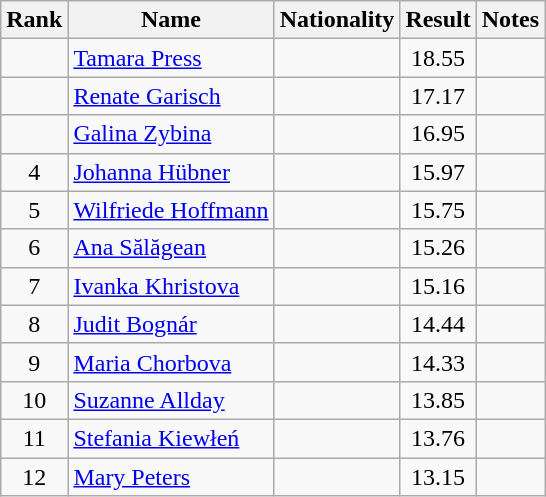<table class="wikitable sortable" style="text-align:center">
<tr>
<th>Rank</th>
<th>Name</th>
<th>Nationality</th>
<th>Result</th>
<th>Notes</th>
</tr>
<tr>
<td></td>
<td align=left><a href='#'>Tamara Press</a></td>
<td align=left></td>
<td>18.55</td>
<td></td>
</tr>
<tr>
<td></td>
<td align=left><a href='#'>Renate Garisch</a></td>
<td align=left></td>
<td>17.17</td>
<td></td>
</tr>
<tr>
<td></td>
<td align=left><a href='#'>Galina Zybina</a></td>
<td align=left></td>
<td>16.95</td>
<td></td>
</tr>
<tr>
<td>4</td>
<td align=left><a href='#'>Johanna Hübner</a></td>
<td align=left></td>
<td>15.97</td>
<td></td>
</tr>
<tr>
<td>5</td>
<td align=left><a href='#'>Wilfriede Hoffmann</a></td>
<td align=left></td>
<td>15.75</td>
<td></td>
</tr>
<tr>
<td>6</td>
<td align=left><a href='#'>Ana Sălăgean</a></td>
<td align=left></td>
<td>15.26</td>
<td></td>
</tr>
<tr>
<td>7</td>
<td align=left><a href='#'>Ivanka Khristova</a></td>
<td align=left></td>
<td>15.16</td>
<td></td>
</tr>
<tr>
<td>8</td>
<td align=left><a href='#'>Judit Bognár</a></td>
<td align=left></td>
<td>14.44</td>
<td></td>
</tr>
<tr>
<td>9</td>
<td align=left><a href='#'>Maria Chorbova</a></td>
<td align=left></td>
<td>14.33</td>
<td></td>
</tr>
<tr>
<td>10</td>
<td align=left><a href='#'>Suzanne Allday</a></td>
<td align=left></td>
<td>13.85</td>
<td></td>
</tr>
<tr>
<td>11</td>
<td align=left><a href='#'>Stefania Kiewłeń</a></td>
<td align=left></td>
<td>13.76</td>
<td></td>
</tr>
<tr>
<td>12</td>
<td align=left><a href='#'>Mary Peters</a></td>
<td align=left></td>
<td>13.15</td>
<td></td>
</tr>
</table>
